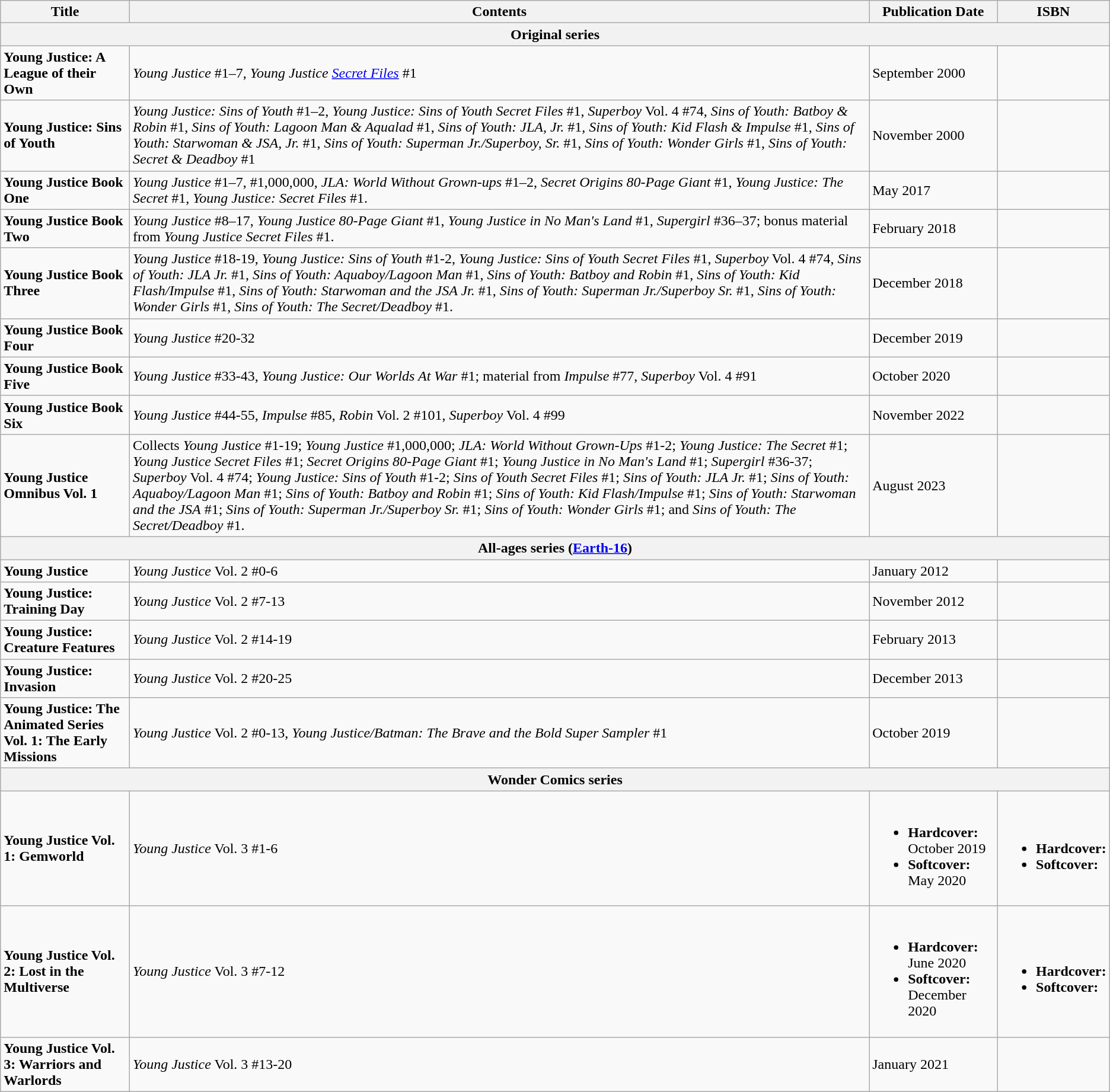<table class="wikitable">
<tr>
<th>Title</th>
<th>Contents</th>
<th>Publication Date</th>
<th>ISBN</th>
</tr>
<tr>
<th colspan="4">Original series</th>
</tr>
<tr>
<td><strong>Young Justice: A League of their Own</strong></td>
<td><em>Young Justice</em> #1–7, <em>Young Justice <a href='#'>Secret Files</a></em>  #1</td>
<td>September 2000</td>
<td></td>
</tr>
<tr>
<td><strong>Young Justice: Sins of Youth</strong></td>
<td><em>Young Justice: Sins of Youth</em> #1–2, <em>Young Justice: Sins of Youth Secret Files</em> #1, <em>Superboy</em> Vol. 4 #74, <em>Sins of Youth: Batboy & Robin</em> #1, <em>Sins of Youth: Lagoon Man & Aqualad</em> #1, <em>Sins of Youth: JLA, Jr.</em> #1, <em>Sins of Youth: Kid Flash & Impulse</em> #1, <em>Sins of Youth: Starwoman & JSA, Jr.</em> #1, <em>Sins of Youth: Superman Jr./Superboy, Sr.</em> #1, <em>Sins of Youth: Wonder Girls</em> #1, <em>Sins of Youth: Secret & Deadboy</em> #1</td>
<td>November 2000</td>
<td></td>
</tr>
<tr>
<td><strong>Young Justice Book One</strong></td>
<td><em>Young Justice</em> #1–7, #1,000,000, <em>JLA: World Without Grown-ups</em> #1–2, <em>Secret Origins 80-Page Giant</em> #1, <em>Young Justice: The Secret</em> #1, <em>Young Justice: Secret Files</em> #1.</td>
<td>May 2017</td>
<td></td>
</tr>
<tr>
<td><strong>Young Justice Book Two</strong></td>
<td><em>Young Justice</em> #8–17, <em>Young Justice 80-Page Giant</em> #1, <em>Young Justice in No Man's Land</em> #1, <em>Supergirl</em> #36–37; bonus material from <em>Young Justice Secret Files</em> #1.</td>
<td>February 2018</td>
<td></td>
</tr>
<tr>
<td><strong>Young Justice Book Three</strong></td>
<td><em>Young Justice</em> #18-19, <em>Young Justice: Sins of Youth</em> #1-2, <em>Young Justice: Sins of Youth Secret Files</em> #1, <em>Superboy</em> Vol. 4 #74, <em>Sins of Youth: JLA Jr.</em> #1, <em>Sins of Youth: Aquaboy/Lagoon Man</em> #1, <em>Sins of Youth: Batboy and Robin</em> #1, <em>Sins of Youth: Kid Flash/Impulse</em> #1, <em>Sins of Youth: Starwoman and the JSA Jr.</em> #1, <em>Sins of Youth: Superman Jr./Superboy Sr.</em> #1, <em>Sins of Youth: Wonder Girls</em> #1, <em>Sins of Youth: The Secret/Deadboy</em> #1.</td>
<td>December 2018</td>
<td></td>
</tr>
<tr>
<td><strong>Young Justice Book Four</strong></td>
<td><em>Young Justice</em> #20-32</td>
<td>December 2019</td>
<td></td>
</tr>
<tr>
<td><strong>Young Justice Book Five</strong></td>
<td><em>Young Justice</em> #33-43, <em>Young Justice: Our Worlds At War</em> #1; material from <em>Impulse</em> #77, <em>Superboy</em> Vol. 4 #91</td>
<td>October 2020</td>
<td></td>
</tr>
<tr>
<td><strong>Young Justice Book Six</strong></td>
<td><em>Young Justice</em> #44-55, <em>Impulse</em> #85, <em>Robin</em> Vol. 2 #101, <em>Superboy</em> Vol. 4 #99</td>
<td>November 2022</td>
<td></td>
</tr>
<tr>
<td><strong>Young Justice Omnibus Vol. 1</strong></td>
<td>Collects <em>Young Justice</em> #1-19; <em>Young Justice</em> #1,000,000; <em>JLA: World Without Grown-Ups</em> #1-2; <em>Young Justice: The Secret</em> #1; <em>Young Justice Secret Files</em> #1; <em>Secret Origins 80-Page Giant</em> #1; <em>Young Justice in No Man's Land</em> #1; <em>Supergirl</em> #36-37; <em>Superboy</em> Vol. 4 #74; <em>Young Justice: Sins of Youth</em> #1-2; <em>Sins of Youth Secret Files</em> #1; <em>Sins of Youth: JLA Jr.</em> #1; <em>Sins of Youth: Aquaboy/Lagoon Man</em> #1; <em>Sins of Youth: Batboy and Robin</em> #1; <em>Sins of Youth: Kid Flash/Impulse</em> #1; <em>Sins of Youth: Starwoman and the JSA</em> #1; <em>Sins of Youth: Superman Jr./Superboy Sr.</em> #1; <em>Sins of Youth: Wonder Girls</em> #1; and <em>Sins of Youth: The Secret/Deadboy</em> #1.</td>
<td>August 2023</td>
<td></td>
</tr>
<tr>
<th colspan="4">All-ages series (<a href='#'>Earth-16</a>)</th>
</tr>
<tr>
<td><strong>Young Justice</strong></td>
<td><em>Young Justice</em> Vol. 2 #0-6</td>
<td>January 2012</td>
<td></td>
</tr>
<tr>
<td><strong>Young Justice: Training Day</strong></td>
<td><em>Young Justice</em> Vol. 2 #7-13</td>
<td>November 2012</td>
<td></td>
</tr>
<tr>
<td><strong>Young Justice: Creature Features</strong></td>
<td><em>Young Justice</em> Vol. 2 #14-19</td>
<td>February 2013</td>
<td></td>
</tr>
<tr>
<td><strong>Young Justice: Invasion</strong></td>
<td><em>Young Justice</em> Vol. 2 #20-25</td>
<td>December 2013</td>
<td></td>
</tr>
<tr>
<td><strong>Young Justice: The Animated Series Vol. 1: The Early Missions</strong></td>
<td><em>Young Justice</em> Vol. 2 #0-13, <em>Young Justice/Batman: The Brave and the Bold Super Sampler</em> #1</td>
<td>October 2019</td>
<td></td>
</tr>
<tr>
<th colspan="4">Wonder Comics series</th>
</tr>
<tr>
<td><strong>Young Justice Vol. 1: Gemworld</strong></td>
<td><em>Young Justice</em> Vol. 3 #1-6</td>
<td><br><ul><li><strong>Hardcover:</strong> October 2019</li><li><strong>Softcover:</strong> May 2020</li></ul></td>
<td><br><ul><li><strong>Hardcover:</strong> </li><li><strong>Softcover:</strong> </li></ul></td>
</tr>
<tr>
<td><strong>Young Justice Vol. 2: Lost in the Multiverse</strong></td>
<td><em>Young Justice</em> Vol. 3 #7-12</td>
<td><br><ul><li><strong>Hardcover:</strong> June 2020</li><li><strong>Softcover:</strong> December 2020</li></ul></td>
<td><br><ul><li><strong>Hardcover:</strong> </li><li><strong>Softcover:</strong> </li></ul></td>
</tr>
<tr>
<td><strong>Young Justice Vol. 3: Warriors and Warlords</strong></td>
<td><em>Young Justice</em> Vol. 3 #13-20</td>
<td>January 2021</td>
<td></td>
</tr>
</table>
